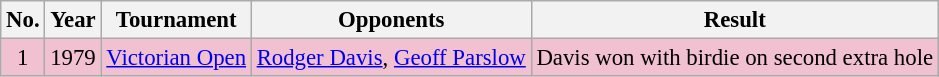<table class="wikitable" style="font-size:95%;">
<tr>
<th>No.</th>
<th>Year</th>
<th>Tournament</th>
<th>Opponents</th>
<th>Result</th>
</tr>
<tr style="background:#F2C1D1;">
<td align=center>1</td>
<td>1979</td>
<td><a href='#'>Victorian Open</a></td>
<td> <a href='#'>Rodger Davis</a>,  <a href='#'>Geoff Parslow</a></td>
<td>Davis won with birdie on second extra hole</td>
</tr>
</table>
